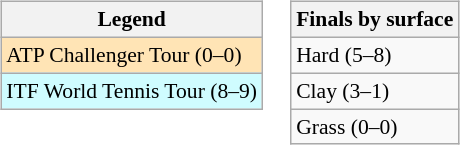<table>
<tr valign=top>
<td><br><table class=wikitable style=font-size:90%>
<tr>
<th>Legend</th>
</tr>
<tr bgcolor=moccasin>
<td>ATP Challenger Tour (0–0)</td>
</tr>
<tr bgcolor=#cffcff>
<td>ITF World Tennis Tour (8–9)</td>
</tr>
</table>
</td>
<td><br><table class=wikitable style=font-size:90%>
<tr>
<th>Finals by surface</th>
</tr>
<tr>
<td>Hard (5–8)</td>
</tr>
<tr>
<td>Clay (3–1)</td>
</tr>
<tr>
<td>Grass (0–0)</td>
</tr>
</table>
</td>
</tr>
</table>
